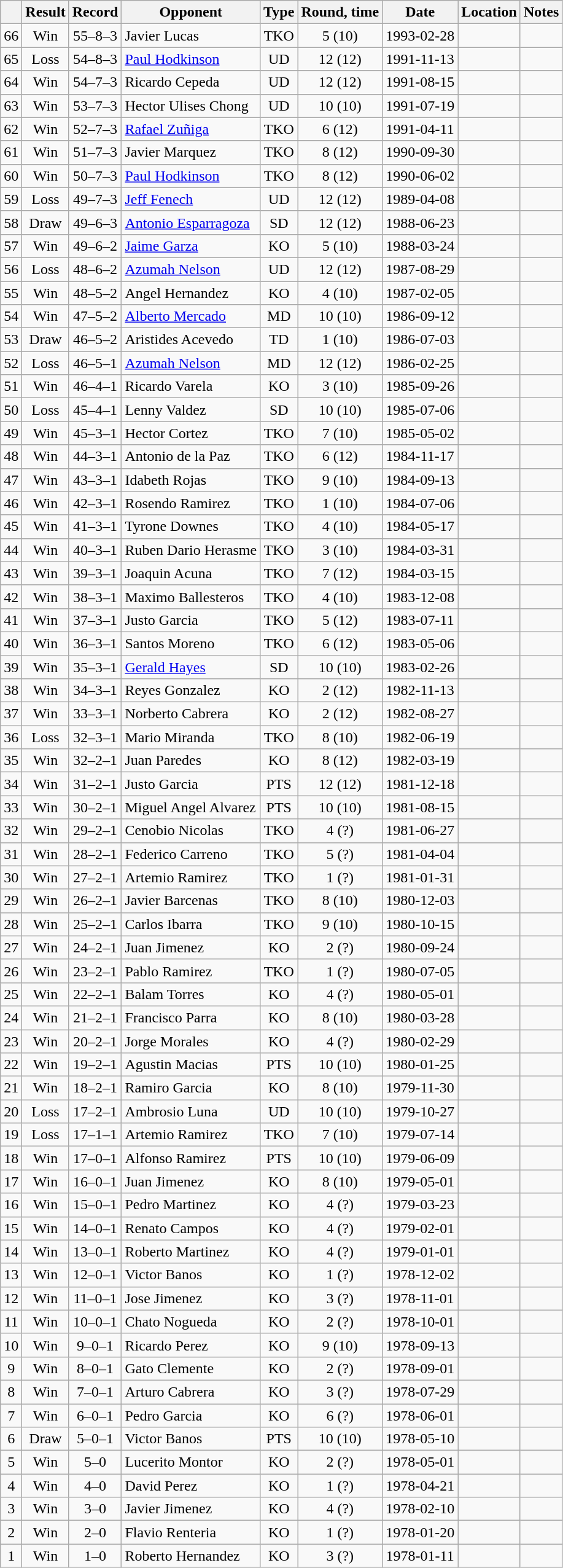<table class=wikitable style=text-align:center>
<tr>
<th></th>
<th>Result</th>
<th>Record</th>
<th>Opponent</th>
<th>Type</th>
<th>Round, time</th>
<th>Date</th>
<th>Location</th>
<th>Notes</th>
</tr>
<tr>
<td>66</td>
<td>Win</td>
<td>55–8–3</td>
<td align=left>Javier Lucas</td>
<td>TKO</td>
<td>5 (10)</td>
<td>1993-02-28</td>
<td align=left></td>
<td align=left></td>
</tr>
<tr>
<td>65</td>
<td>Loss</td>
<td>54–8–3</td>
<td align=left><a href='#'>Paul Hodkinson</a></td>
<td>UD</td>
<td>12 (12)</td>
<td>1991-11-13</td>
<td align=left></td>
<td align=left></td>
</tr>
<tr>
<td>64</td>
<td>Win</td>
<td>54–7–3</td>
<td align=left>Ricardo Cepeda</td>
<td>UD</td>
<td>12 (12)</td>
<td>1991-08-15</td>
<td align=left></td>
<td align=left></td>
</tr>
<tr>
<td>63</td>
<td>Win</td>
<td>53–7–3</td>
<td align=left>Hector Ulises Chong</td>
<td>UD</td>
<td>10 (10)</td>
<td>1991-07-19</td>
<td align=left></td>
<td align=left></td>
</tr>
<tr>
<td>62</td>
<td>Win</td>
<td>52–7–3</td>
<td align=left><a href='#'>Rafael Zuñiga</a></td>
<td>TKO</td>
<td>6 (12)</td>
<td>1991-04-11</td>
<td align=left></td>
<td align=left></td>
</tr>
<tr>
<td>61</td>
<td>Win</td>
<td>51–7–3</td>
<td align=left>Javier Marquez</td>
<td>TKO</td>
<td>8 (12)</td>
<td>1990-09-30</td>
<td align=left></td>
<td align=left></td>
</tr>
<tr>
<td>60</td>
<td>Win</td>
<td>50–7–3</td>
<td align=left><a href='#'>Paul Hodkinson</a></td>
<td>TKO</td>
<td>8 (12)</td>
<td>1990-06-02</td>
<td align=left></td>
<td align=left></td>
</tr>
<tr>
<td>59</td>
<td>Loss</td>
<td>49–7–3</td>
<td align=left><a href='#'>Jeff Fenech</a></td>
<td>UD</td>
<td>12 (12)</td>
<td>1989-04-08</td>
<td align=left></td>
<td align=left></td>
</tr>
<tr>
<td>58</td>
<td>Draw</td>
<td>49–6–3</td>
<td align=left><a href='#'>Antonio Esparragoza</a></td>
<td>SD</td>
<td>12 (12)</td>
<td>1988-06-23</td>
<td align=left></td>
<td align=left></td>
</tr>
<tr>
<td>57</td>
<td>Win</td>
<td>49–6–2</td>
<td align=left><a href='#'>Jaime Garza</a></td>
<td>KO</td>
<td>5 (10)</td>
<td>1988-03-24</td>
<td align=left></td>
<td align=left></td>
</tr>
<tr>
<td>56</td>
<td>Loss</td>
<td>48–6–2</td>
<td align=left><a href='#'>Azumah Nelson</a></td>
<td>UD</td>
<td>12 (12)</td>
<td>1987-08-29</td>
<td align=left></td>
<td align=left></td>
</tr>
<tr>
<td>55</td>
<td>Win</td>
<td>48–5–2</td>
<td align=left>Angel Hernandez</td>
<td>KO</td>
<td>4 (10)</td>
<td>1987-02-05</td>
<td align=left></td>
<td align=left></td>
</tr>
<tr>
<td>54</td>
<td>Win</td>
<td>47–5–2</td>
<td align=left><a href='#'>Alberto Mercado</a></td>
<td>MD</td>
<td>10 (10)</td>
<td>1986-09-12</td>
<td align=left></td>
<td align=left></td>
</tr>
<tr>
<td>53</td>
<td>Draw</td>
<td>46–5–2</td>
<td align=left>Aristides Acevedo</td>
<td>TD</td>
<td>1 (10)</td>
<td>1986-07-03</td>
<td align=left></td>
<td align=left></td>
</tr>
<tr>
<td>52</td>
<td>Loss</td>
<td>46–5–1</td>
<td align=left><a href='#'>Azumah Nelson</a></td>
<td>MD</td>
<td>12 (12)</td>
<td>1986-02-25</td>
<td align=left></td>
<td align=left></td>
</tr>
<tr>
<td>51</td>
<td>Win</td>
<td>46–4–1</td>
<td align=left>Ricardo Varela</td>
<td>KO</td>
<td>3 (10)</td>
<td>1985-09-26</td>
<td align=left></td>
<td align=left></td>
</tr>
<tr>
<td>50</td>
<td>Loss</td>
<td>45–4–1</td>
<td align=left>Lenny Valdez</td>
<td>SD</td>
<td>10 (10)</td>
<td>1985-07-06</td>
<td align=left></td>
<td align=left></td>
</tr>
<tr>
<td>49</td>
<td>Win</td>
<td>45–3–1</td>
<td align=left>Hector Cortez</td>
<td>TKO</td>
<td>7 (10)</td>
<td>1985-05-02</td>
<td align=left></td>
<td align=left></td>
</tr>
<tr>
<td>48</td>
<td>Win</td>
<td>44–3–1</td>
<td align=left>Antonio de la Paz</td>
<td>TKO</td>
<td>6 (12)</td>
<td>1984-11-17</td>
<td align=left></td>
<td align=left></td>
</tr>
<tr>
<td>47</td>
<td>Win</td>
<td>43–3–1</td>
<td align=left>Idabeth Rojas</td>
<td>TKO</td>
<td>9 (10)</td>
<td>1984-09-13</td>
<td align=left></td>
<td align=left></td>
</tr>
<tr>
<td>46</td>
<td>Win</td>
<td>42–3–1</td>
<td align=left>Rosendo Ramirez</td>
<td>TKO</td>
<td>1 (10)</td>
<td>1984-07-06</td>
<td align=left></td>
<td align=left></td>
</tr>
<tr>
<td>45</td>
<td>Win</td>
<td>41–3–1</td>
<td align=left>Tyrone Downes</td>
<td>TKO</td>
<td>4 (10)</td>
<td>1984-05-17</td>
<td align=left></td>
<td align=left></td>
</tr>
<tr>
<td>44</td>
<td>Win</td>
<td>40–3–1</td>
<td align=left>Ruben Dario Herasme</td>
<td>TKO</td>
<td>3 (10)</td>
<td>1984-03-31</td>
<td align=left></td>
<td align=left></td>
</tr>
<tr>
<td>43</td>
<td>Win</td>
<td>39–3–1</td>
<td align=left>Joaquin Acuna</td>
<td>TKO</td>
<td>7 (12)</td>
<td>1984-03-15</td>
<td align=left></td>
<td align=left></td>
</tr>
<tr>
<td>42</td>
<td>Win</td>
<td>38–3–1</td>
<td align=left>Maximo Ballesteros</td>
<td>TKO</td>
<td>4 (10)</td>
<td>1983-12-08</td>
<td align=left></td>
<td align=left></td>
</tr>
<tr>
<td>41</td>
<td>Win</td>
<td>37–3–1</td>
<td align=left>Justo Garcia</td>
<td>TKO</td>
<td>5 (12)</td>
<td>1983-07-11</td>
<td align=left></td>
<td align=left></td>
</tr>
<tr>
<td>40</td>
<td>Win</td>
<td>36–3–1</td>
<td align=left>Santos Moreno</td>
<td>TKO</td>
<td>6 (12)</td>
<td>1983-05-06</td>
<td align=left></td>
<td align=left></td>
</tr>
<tr>
<td>39</td>
<td>Win</td>
<td>35–3–1</td>
<td align=left><a href='#'>Gerald Hayes</a></td>
<td>SD</td>
<td>10 (10)</td>
<td>1983-02-26</td>
<td align=left></td>
<td align=left></td>
</tr>
<tr>
<td>38</td>
<td>Win</td>
<td>34–3–1</td>
<td align=left>Reyes Gonzalez</td>
<td>KO</td>
<td>2 (12)</td>
<td>1982-11-13</td>
<td align=left></td>
<td align=left></td>
</tr>
<tr>
<td>37</td>
<td>Win</td>
<td>33–3–1</td>
<td align=left>Norberto Cabrera</td>
<td>KO</td>
<td>2 (12)</td>
<td>1982-08-27</td>
<td align=left></td>
<td align=left></td>
</tr>
<tr>
<td>36</td>
<td>Loss</td>
<td>32–3–1</td>
<td align=left>Mario Miranda</td>
<td>TKO</td>
<td>8 (10)</td>
<td>1982-06-19</td>
<td align=left></td>
<td align=left></td>
</tr>
<tr>
<td>35</td>
<td>Win</td>
<td>32–2–1</td>
<td align=left>Juan Paredes</td>
<td>KO</td>
<td>8 (12)</td>
<td>1982-03-19</td>
<td align=left></td>
<td align=left></td>
</tr>
<tr>
<td>34</td>
<td>Win</td>
<td>31–2–1</td>
<td align=left>Justo Garcia</td>
<td>PTS</td>
<td>12 (12)</td>
<td>1981-12-18</td>
<td align=left></td>
<td align=left></td>
</tr>
<tr>
<td>33</td>
<td>Win</td>
<td>30–2–1</td>
<td align=left>Miguel Angel Alvarez</td>
<td>PTS</td>
<td>10 (10)</td>
<td>1981-08-15</td>
<td align=left></td>
<td align=left></td>
</tr>
<tr>
<td>32</td>
<td>Win</td>
<td>29–2–1</td>
<td align=left>Cenobio Nicolas</td>
<td>TKO</td>
<td>4 (?)</td>
<td>1981-06-27</td>
<td align=left></td>
<td align=left></td>
</tr>
<tr>
<td>31</td>
<td>Win</td>
<td>28–2–1</td>
<td align=left>Federico Carreno</td>
<td>TKO</td>
<td>5 (?)</td>
<td>1981-04-04</td>
<td align=left></td>
<td align=left></td>
</tr>
<tr>
<td>30</td>
<td>Win</td>
<td>27–2–1</td>
<td align=left>Artemio Ramirez</td>
<td>TKO</td>
<td>1 (?)</td>
<td>1981-01-31</td>
<td align=left></td>
<td align=left></td>
</tr>
<tr>
<td>29</td>
<td>Win</td>
<td>26–2–1</td>
<td align=left>Javier Barcenas</td>
<td>TKO</td>
<td>8 (10)</td>
<td>1980-12-03</td>
<td align=left></td>
<td align=left></td>
</tr>
<tr>
<td>28</td>
<td>Win</td>
<td>25–2–1</td>
<td align=left>Carlos Ibarra</td>
<td>TKO</td>
<td>9 (10)</td>
<td>1980-10-15</td>
<td align=left></td>
<td align=left></td>
</tr>
<tr>
<td>27</td>
<td>Win</td>
<td>24–2–1</td>
<td align=left>Juan Jimenez</td>
<td>KO</td>
<td>2 (?)</td>
<td>1980-09-24</td>
<td align=left></td>
<td align=left></td>
</tr>
<tr>
<td>26</td>
<td>Win</td>
<td>23–2–1</td>
<td align=left>Pablo Ramirez</td>
<td>TKO</td>
<td>1 (?)</td>
<td>1980-07-05</td>
<td align=left></td>
<td align=left></td>
</tr>
<tr>
<td>25</td>
<td>Win</td>
<td>22–2–1</td>
<td align=left>Balam Torres</td>
<td>KO</td>
<td>4 (?)</td>
<td>1980-05-01</td>
<td align=left></td>
<td align=left></td>
</tr>
<tr>
<td>24</td>
<td>Win</td>
<td>21–2–1</td>
<td align=left>Francisco Parra</td>
<td>KO</td>
<td>8 (10)</td>
<td>1980-03-28</td>
<td align=left></td>
<td align=left></td>
</tr>
<tr>
<td>23</td>
<td>Win</td>
<td>20–2–1</td>
<td align=left>Jorge Morales</td>
<td>KO</td>
<td>4 (?)</td>
<td>1980-02-29</td>
<td align=left></td>
<td align=left></td>
</tr>
<tr>
<td>22</td>
<td>Win</td>
<td>19–2–1</td>
<td align=left>Agustin Macias</td>
<td>PTS</td>
<td>10 (10)</td>
<td>1980-01-25</td>
<td align=left></td>
<td align=left></td>
</tr>
<tr>
<td>21</td>
<td>Win</td>
<td>18–2–1</td>
<td align=left>Ramiro Garcia</td>
<td>KO</td>
<td>8 (10)</td>
<td>1979-11-30</td>
<td align=left></td>
<td align=left></td>
</tr>
<tr>
<td>20</td>
<td>Loss</td>
<td>17–2–1</td>
<td align=left>Ambrosio Luna</td>
<td>UD</td>
<td>10 (10)</td>
<td>1979-10-27</td>
<td align=left></td>
<td align=left></td>
</tr>
<tr>
<td>19</td>
<td>Loss</td>
<td>17–1–1</td>
<td align=left>Artemio Ramirez</td>
<td>TKO</td>
<td>7 (10)</td>
<td>1979-07-14</td>
<td align=left></td>
<td align=left></td>
</tr>
<tr>
<td>18</td>
<td>Win</td>
<td>17–0–1</td>
<td align=left>Alfonso Ramirez</td>
<td>PTS</td>
<td>10 (10)</td>
<td>1979-06-09</td>
<td align=left></td>
<td align=left></td>
</tr>
<tr>
<td>17</td>
<td>Win</td>
<td>16–0–1</td>
<td align=left>Juan Jimenez</td>
<td>KO</td>
<td>8 (10)</td>
<td>1979-05-01</td>
<td align=left></td>
<td align=left></td>
</tr>
<tr>
<td>16</td>
<td>Win</td>
<td>15–0–1</td>
<td align=left>Pedro Martinez</td>
<td>KO</td>
<td>4 (?)</td>
<td>1979-03-23</td>
<td align=left></td>
<td align=left></td>
</tr>
<tr>
<td>15</td>
<td>Win</td>
<td>14–0–1</td>
<td align=left>Renato Campos</td>
<td>KO</td>
<td>4 (?)</td>
<td>1979-02-01</td>
<td align=left></td>
<td align=left></td>
</tr>
<tr>
<td>14</td>
<td>Win</td>
<td>13–0–1</td>
<td align=left>Roberto Martinez</td>
<td>KO</td>
<td>4 (?)</td>
<td>1979-01-01</td>
<td align=left></td>
<td align=left></td>
</tr>
<tr>
<td>13</td>
<td>Win</td>
<td>12–0–1</td>
<td align=left>Victor Banos</td>
<td>KO</td>
<td>1 (?)</td>
<td>1978-12-02</td>
<td align=left></td>
<td align=left></td>
</tr>
<tr>
<td>12</td>
<td>Win</td>
<td>11–0–1</td>
<td align=left>Jose Jimenez</td>
<td>KO</td>
<td>3 (?)</td>
<td>1978-11-01</td>
<td align=left></td>
<td align=left></td>
</tr>
<tr>
<td>11</td>
<td>Win</td>
<td>10–0–1</td>
<td align=left>Chato Nogueda</td>
<td>KO</td>
<td>2 (?)</td>
<td>1978-10-01</td>
<td align=left></td>
<td align=left></td>
</tr>
<tr>
<td>10</td>
<td>Win</td>
<td>9–0–1</td>
<td align=left>Ricardo Perez</td>
<td>KO</td>
<td>9 (10)</td>
<td>1978-09-13</td>
<td align=left></td>
<td align=left></td>
</tr>
<tr>
<td>9</td>
<td>Win</td>
<td>8–0–1</td>
<td align=left>Gato Clemente</td>
<td>KO</td>
<td>2 (?)</td>
<td>1978-09-01</td>
<td align=left></td>
<td align=left></td>
</tr>
<tr>
<td>8</td>
<td>Win</td>
<td>7–0–1</td>
<td align=left>Arturo Cabrera</td>
<td>KO</td>
<td>3 (?)</td>
<td>1978-07-29</td>
<td align=left></td>
<td align=left></td>
</tr>
<tr>
<td>7</td>
<td>Win</td>
<td>6–0–1</td>
<td align=left>Pedro Garcia</td>
<td>KO</td>
<td>6 (?)</td>
<td>1978-06-01</td>
<td align=left></td>
<td align=left></td>
</tr>
<tr>
<td>6</td>
<td>Draw</td>
<td>5–0–1</td>
<td align=left>Victor Banos</td>
<td>PTS</td>
<td>10 (10)</td>
<td>1978-05-10</td>
<td align=left></td>
<td align=left></td>
</tr>
<tr>
<td>5</td>
<td>Win</td>
<td>5–0</td>
<td align=left>Lucerito Montor</td>
<td>KO</td>
<td>2 (?)</td>
<td>1978-05-01</td>
<td align=left></td>
<td align=left></td>
</tr>
<tr>
<td>4</td>
<td>Win</td>
<td>4–0</td>
<td align=left>David Perez</td>
<td>KO</td>
<td>1 (?)</td>
<td>1978-04-21</td>
<td align=left></td>
<td align=left></td>
</tr>
<tr>
<td>3</td>
<td>Win</td>
<td>3–0</td>
<td align=left>Javier Jimenez</td>
<td>KO</td>
<td>4 (?)</td>
<td>1978-02-10</td>
<td align=left></td>
<td align=left></td>
</tr>
<tr>
<td>2</td>
<td>Win</td>
<td>2–0</td>
<td align=left>Flavio Renteria</td>
<td>KO</td>
<td>1 (?)</td>
<td>1978-01-20</td>
<td align=left></td>
<td align=left></td>
</tr>
<tr>
<td>1</td>
<td>Win</td>
<td>1–0</td>
<td align=left>Roberto Hernandez</td>
<td>KO</td>
<td>3 (?)</td>
<td>1978-01-11</td>
<td align=left></td>
<td align=left></td>
</tr>
</table>
